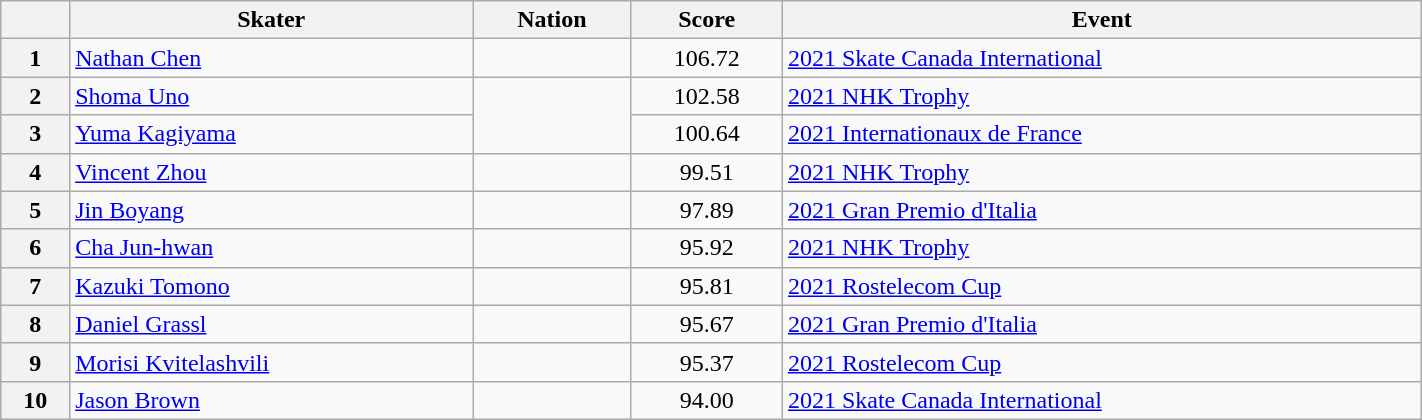<table class="wikitable sortable" style="text-align:left; width:75%">
<tr>
<th scope="col"></th>
<th scope="col">Skater</th>
<th scope="col">Nation</th>
<th scope="col">Score</th>
<th scope="col">Event</th>
</tr>
<tr>
<th scope="row">1</th>
<td><a href='#'>Nathan Chen</a></td>
<td></td>
<td style="text-align:center;">106.72</td>
<td><a href='#'>2021 Skate Canada International</a></td>
</tr>
<tr>
<th scope="row">2</th>
<td><a href='#'>Shoma Uno</a></td>
<td rowspan="2"></td>
<td style="text-align:center;">102.58</td>
<td><a href='#'>2021 NHK Trophy</a></td>
</tr>
<tr>
<th scope="row">3</th>
<td><a href='#'>Yuma Kagiyama</a></td>
<td style="text-align:center;">100.64</td>
<td><a href='#'>2021 Internationaux de France</a></td>
</tr>
<tr>
<th scope="row">4</th>
<td><a href='#'>Vincent Zhou</a></td>
<td></td>
<td style="text-align:center;">99.51</td>
<td><a href='#'>2021 NHK Trophy</a></td>
</tr>
<tr>
<th scope="row">5</th>
<td><a href='#'>Jin Boyang</a></td>
<td></td>
<td style="text-align:center;">97.89</td>
<td><a href='#'>2021 Gran Premio d'Italia</a></td>
</tr>
<tr>
<th scope="row">6</th>
<td><a href='#'>Cha Jun-hwan</a></td>
<td></td>
<td style="text-align:center;">95.92</td>
<td><a href='#'>2021 NHK Trophy</a></td>
</tr>
<tr>
<th scope="row">7</th>
<td><a href='#'>Kazuki Tomono</a></td>
<td></td>
<td style="text-align:center;">95.81</td>
<td><a href='#'>2021 Rostelecom Cup</a></td>
</tr>
<tr>
<th scope="row">8</th>
<td><a href='#'>Daniel Grassl</a></td>
<td></td>
<td style="text-align:center;">95.67</td>
<td><a href='#'>2021 Gran Premio d'Italia</a></td>
</tr>
<tr>
<th scope="row">9</th>
<td><a href='#'>Morisi Kvitelashvili</a></td>
<td></td>
<td style="text-align:center;">95.37</td>
<td><a href='#'>2021 Rostelecom Cup</a></td>
</tr>
<tr>
<th scope="row">10</th>
<td><a href='#'>Jason Brown</a></td>
<td></td>
<td style="text-align:center;">94.00</td>
<td><a href='#'>2021 Skate Canada International</a></td>
</tr>
</table>
